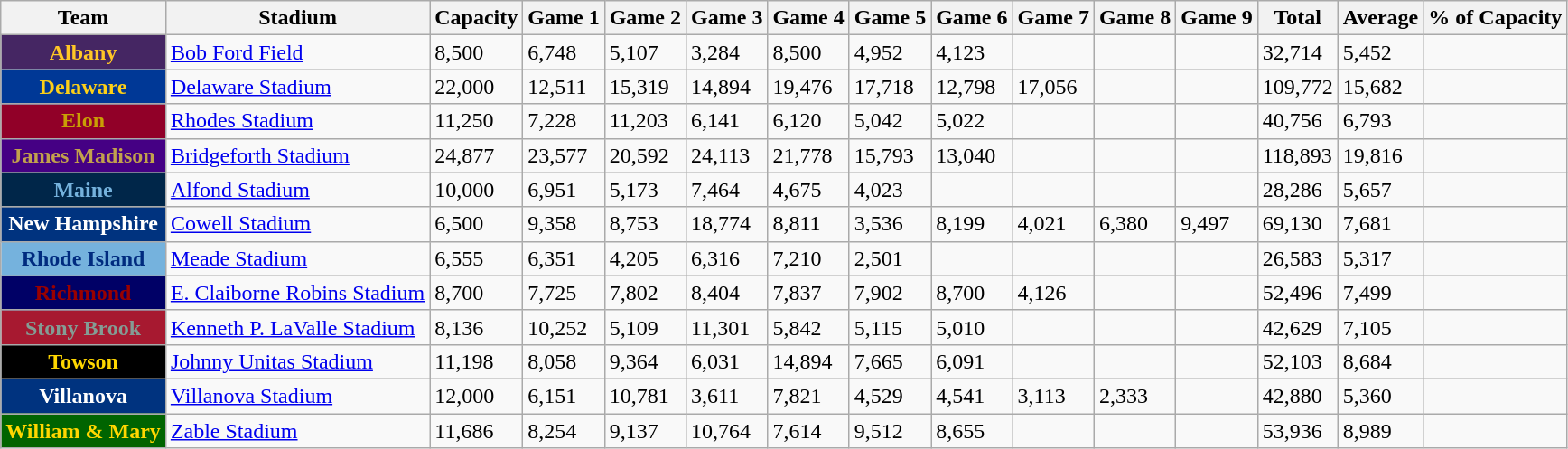<table class="wikitable sortable">
<tr>
<th>Team</th>
<th>Stadium</th>
<th>Capacity</th>
<th>Game 1</th>
<th>Game 2</th>
<th>Game 3</th>
<th>Game 4</th>
<th>Game 5</th>
<th>Game 6</th>
<th>Game 7</th>
<th>Game 8</th>
<th>Game 9</th>
<th>Total</th>
<th>Average</th>
<th>% of Capacity</th>
</tr>
<tr>
<th style="background:#452663; color:#FFC726;">Albany</th>
<td><a href='#'>Bob Ford Field</a></td>
<td>8,500</td>
<td>6,748</td>
<td>5,107</td>
<td>3,284</td>
<td>8,500</td>
<td>4,952</td>
<td>4,123</td>
<td></td>
<td></td>
<td></td>
<td>32,714</td>
<td>5,452</td>
<td></td>
</tr>
<tr>
<th style="background:#003896; color:#FDD017;">Delaware</th>
<td><a href='#'>Delaware Stadium</a></td>
<td>22,000</td>
<td>12,511</td>
<td>15,319</td>
<td>14,894</td>
<td>19,476</td>
<td>17,718</td>
<td>12,798</td>
<td>17,056</td>
<td></td>
<td></td>
<td>109,772</td>
<td>15,682</td>
<td></td>
</tr>
<tr>
<th style="background:#910028; color:#C99F05;">Elon</th>
<td><a href='#'>Rhodes Stadium</a></td>
<td>11,250</td>
<td>7,228</td>
<td>11,203</td>
<td>6,141</td>
<td>6,120</td>
<td>5,042</td>
<td>5,022</td>
<td></td>
<td></td>
<td></td>
<td>40,756</td>
<td>6,793</td>
<td></td>
</tr>
<tr>
<th style="background:#450084; color:#C2A14D;">James Madison</th>
<td><a href='#'>Bridgeforth Stadium</a></td>
<td>24,877</td>
<td>23,577</td>
<td>20,592</td>
<td>24,113</td>
<td>21,778</td>
<td>15,793</td>
<td>13,040</td>
<td></td>
<td></td>
<td></td>
<td>118,893</td>
<td>19,816</td>
<td></td>
</tr>
<tr>
<th style="background:#002649; color:#75b2dd;">Maine</th>
<td><a href='#'>Alfond Stadium</a></td>
<td>10,000</td>
<td>6,951</td>
<td>5,173</td>
<td>7,464</td>
<td>4,675</td>
<td>4,023</td>
<td></td>
<td></td>
<td></td>
<td></td>
<td>28,286</td>
<td>5,657</td>
<td></td>
</tr>
<tr>
<th style="background:#00337F; color:#FFFFFF;">New Hampshire</th>
<td><a href='#'>Cowell Stadium</a></td>
<td>6,500</td>
<td>9,358</td>
<td>8,753</td>
<td>18,774</td>
<td>8,811</td>
<td>3,536</td>
<td>8,199</td>
<td>4,021</td>
<td>6,380</td>
<td>9,497</td>
<td>69,130</td>
<td>7,681</td>
<td></td>
</tr>
<tr>
<th style="background:#75B2DD; color:#002B7F;">Rhode Island</th>
<td><a href='#'>Meade Stadium</a></td>
<td>6,555</td>
<td>6,351</td>
<td>4,205</td>
<td>6,316</td>
<td>7,210</td>
<td>2,501</td>
<td></td>
<td></td>
<td></td>
<td></td>
<td>26,583</td>
<td>5,317</td>
<td></td>
</tr>
<tr>
<th style="background:#000066; color:#990000;">Richmond</th>
<td><a href='#'>E. Claiborne Robins Stadium</a></td>
<td>8,700</td>
<td>7,725</td>
<td>7,802</td>
<td>8,404</td>
<td>7,837</td>
<td>7,902</td>
<td>8,700</td>
<td>4,126</td>
<td></td>
<td></td>
<td>52,496</td>
<td>7,499</td>
<td></td>
</tr>
<tr>
<th style="background:#A71930; color:#849C94;">Stony Brook</th>
<td><a href='#'>Kenneth P. LaValle Stadium</a></td>
<td>8,136</td>
<td>10,252</td>
<td>5,109</td>
<td>11,301</td>
<td>5,842</td>
<td>5,115</td>
<td>5,010</td>
<td></td>
<td></td>
<td></td>
<td>42,629</td>
<td>7,105</td>
<td></td>
</tr>
<tr>
<th style="background:#000000; color:#FFD700;">Towson</th>
<td><a href='#'>Johnny Unitas Stadium</a></td>
<td>11,198</td>
<td>8,058</td>
<td>9,364</td>
<td>6,031</td>
<td>14,894</td>
<td>7,665</td>
<td>6,091</td>
<td></td>
<td></td>
<td></td>
<td>52,103</td>
<td>8,684</td>
<td></td>
</tr>
<tr>
<th style="background:#00337F; color:#FFFFFF;">Villanova</th>
<td><a href='#'>Villanova Stadium</a></td>
<td>12,000</td>
<td>6,151</td>
<td>10,781</td>
<td>3,611</td>
<td>7,821</td>
<td>4,529</td>
<td>4,541</td>
<td>3,113</td>
<td>2,333</td>
<td></td>
<td>42,880</td>
<td>5,360</td>
<td></td>
</tr>
<tr>
<th style="background:#006400; color:#FFD700;">William & Mary</th>
<td><a href='#'>Zable Stadium</a></td>
<td>11,686</td>
<td>8,254</td>
<td>9,137</td>
<td>10,764</td>
<td>7,614</td>
<td>9,512</td>
<td>8,655</td>
<td></td>
<td></td>
<td></td>
<td>53,936</td>
<td>8,989</td>
<td></td>
</tr>
</table>
